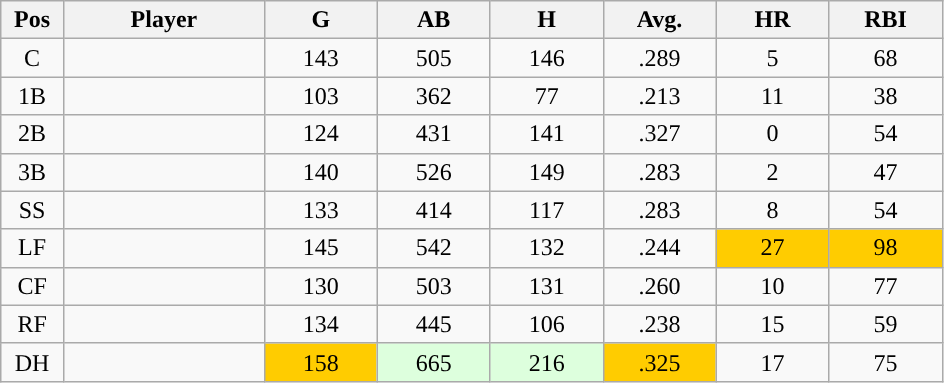<table class="wikitable sortable">
<tr>
<th bgcolor="#DDDDFF" width="5%">Pos</th>
<th bgcolor="#DDDDFF" width="16%">Player</th>
<th bgcolor="#DDDDFF" width="9%">G</th>
<th bgcolor="#DDDDFF" width="9%">AB</th>
<th bgcolor="#DDDDFF" width="9%">H</th>
<th bgcolor="#DDDDFF" width="9%">Avg.</th>
<th bgcolor="#DDDDFF" width="9%">HR</th>
<th bgcolor="#DDDDFF" width="9%">RBI</th>
</tr>
<tr align="center">
<td>C</td>
<td></td>
<td>143</td>
<td>505</td>
<td>146</td>
<td>.289</td>
<td>5</td>
<td>68</td>
</tr>
<tr align="center">
<td>1B</td>
<td></td>
<td>103</td>
<td>362</td>
<td>77</td>
<td>.213</td>
<td>11</td>
<td>38</td>
</tr>
<tr align="center">
<td>2B</td>
<td></td>
<td>124</td>
<td>431</td>
<td>141</td>
<td>.327</td>
<td>0</td>
<td>54</td>
</tr>
<tr align="center">
<td>3B</td>
<td></td>
<td>140</td>
<td>526</td>
<td>149</td>
<td>.283</td>
<td>2</td>
<td>47</td>
</tr>
<tr align="center">
<td>SS</td>
<td></td>
<td>133</td>
<td>414</td>
<td>117</td>
<td>.283</td>
<td>8</td>
<td>54</td>
</tr>
<tr align="center">
<td>LF</td>
<td></td>
<td>145</td>
<td>542</td>
<td>132</td>
<td>.244</td>
<td style="background:#fc0;">27</td>
<td style="background:#fc0;">98</td>
</tr>
<tr align="center">
<td>CF</td>
<td></td>
<td>130</td>
<td>503</td>
<td>131</td>
<td>.260</td>
<td>10</td>
<td>77</td>
</tr>
<tr align="center">
<td>RF</td>
<td></td>
<td>134</td>
<td>445</td>
<td>106</td>
<td>.238</td>
<td>15</td>
<td>59</td>
</tr>
<tr align="center">
<td>DH</td>
<td></td>
<td style="background:#fc0;">158</td>
<td style="background:#DDFFDD;">665</td>
<td style="background:#DDFFDD;">216</td>
<td style="background:#fc0;">.325</td>
<td>17</td>
<td>75</td>
</tr>
</table>
